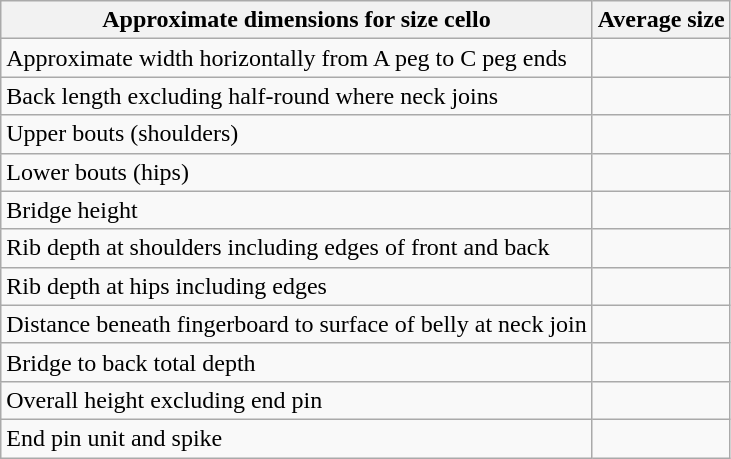<table class="wikitable">
<tr>
<th>Approximate dimensions for  size cello</th>
<th>Average size</th>
</tr>
<tr>
<td>Approximate width horizontally from A peg to C peg ends</td>
<td></td>
</tr>
<tr>
<td>Back length excluding half-round where neck joins</td>
<td></td>
</tr>
<tr>
<td>Upper bouts (shoulders)</td>
<td></td>
</tr>
<tr>
<td>Lower bouts (hips)</td>
<td></td>
</tr>
<tr>
<td>Bridge height</td>
<td></td>
</tr>
<tr>
<td>Rib depth at shoulders including edges of front and back</td>
<td></td>
</tr>
<tr>
<td>Rib depth at hips including edges</td>
<td></td>
</tr>
<tr>
<td>Distance beneath fingerboard to surface of belly at neck join</td>
<td></td>
</tr>
<tr>
<td>Bridge to back total depth</td>
<td></td>
</tr>
<tr>
<td>Overall height excluding end pin</td>
<td></td>
</tr>
<tr>
<td>End pin unit and spike</td>
<td></td>
</tr>
</table>
